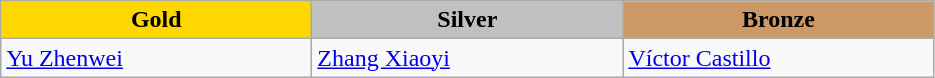<table class="wikitable" style="text-align:left">
<tr align="center">
<td width=200 bgcolor=gold><strong>Gold</strong></td>
<td width=200 bgcolor=silver><strong>Silver</strong></td>
<td width=200 bgcolor=CC9966><strong>Bronze</strong></td>
</tr>
<tr>
<td><a href='#'>Yu Zhenwei</a><br><em></em></td>
<td><a href='#'>Zhang Xiaoyi</a><br><em></em></td>
<td><a href='#'>Víctor Castillo</a><br><em></em></td>
</tr>
</table>
